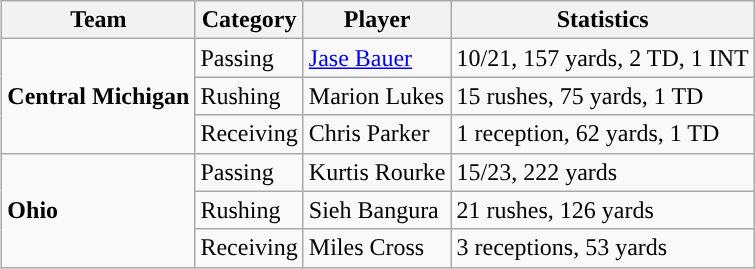<table class="wikitable" style="float: right;">
<tr>
<th>Team</th>
<th>Category</th>
<th>Player</th>
<th>Statistics</th>
</tr>
<tr>
<td rowspan=3><strong>Central Michigan</strong></td>
<td>Passing</td>
<td><a href='#'>Jase Bauer</a></td>
<td>10/21, 157 yards, 2 TD, 1 INT</td>
</tr>
<tr>
<td>Rushing</td>
<td>Marion Lukes</td>
<td>15 rushes, 75 yards, 1 TD</td>
</tr>
<tr>
<td>Receiving</td>
<td>Chris Parker</td>
<td>1 reception, 62 yards, 1 TD</td>
</tr>
<tr>
<td rowspan=3><strong>Ohio</strong></td>
<td>Passing</td>
<td>Kurtis Rourke</td>
<td>15/23, 222 yards</td>
</tr>
<tr>
<td>Rushing</td>
<td>Sieh Bangura</td>
<td>21 rushes, 126 yards</td>
</tr>
<tr>
<td>Receiving</td>
<td>Miles Cross</td>
<td>3 receptions, 53 yards</td>
</tr>
</table>
